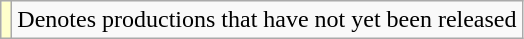<table class="wikitable sortable">
<tr>
<td style="background:#ffc;"></td>
<td>Denotes productions that have not yet been released</td>
</tr>
</table>
